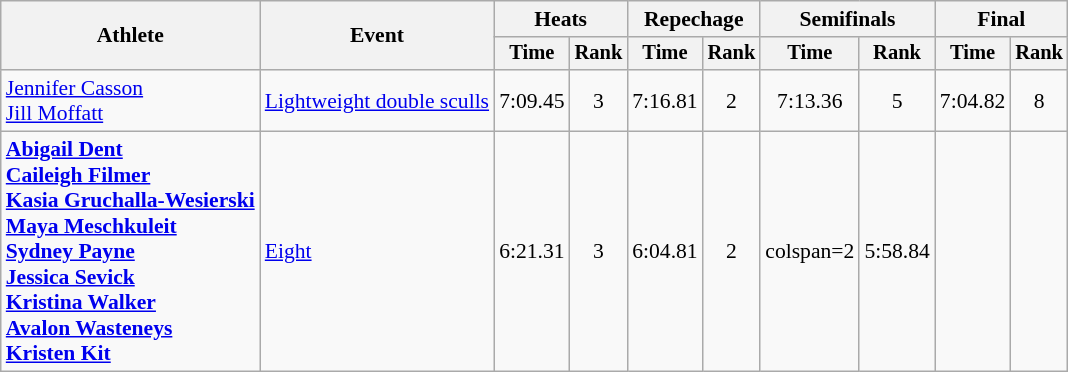<table class=wikitable style=font-size:90%;text-align:center>
<tr>
<th rowspan=2>Athlete</th>
<th rowspan=2>Event</th>
<th colspan=2>Heats</th>
<th colspan=2>Repechage</th>
<th colspan=2>Semifinals</th>
<th colspan=2>Final</th>
</tr>
<tr style=font-size:95%>
<th>Time</th>
<th>Rank</th>
<th>Time</th>
<th>Rank</th>
<th>Time</th>
<th>Rank</th>
<th>Time</th>
<th>Rank</th>
</tr>
<tr>
<td align=left><a href='#'>Jennifer Casson</a><br><a href='#'>Jill Moffatt</a></td>
<td align=left><a href='#'>Lightweight double sculls</a></td>
<td>7:09.45</td>
<td>3 <strong></strong></td>
<td>7:16.81</td>
<td>2 <strong></strong></td>
<td>7:13.36</td>
<td>5 <strong></strong></td>
<td>7:04.82</td>
<td>8</td>
</tr>
<tr>
<td align=left><strong><a href='#'>Abigail Dent</a><br><a href='#'>Caileigh Filmer</a><br><a href='#'>Kasia Gruchalla-Wesierski</a><br><a href='#'>Maya Meschkuleit</a><br><a href='#'>Sydney Payne</a><br><a href='#'>Jessica Sevick</a><br><a href='#'>Kristina Walker</a><br><a href='#'>Avalon Wasteneys</a><br><a href='#'>Kristen Kit</a></strong> </td>
<td align=left><a href='#'>Eight</a></td>
<td>6:21.31</td>
<td>3 <strong></strong></td>
<td>6:04.81</td>
<td>2 <strong></strong></td>
<td>colspan=2 </td>
<td>5:58.84</td>
<td></td>
</tr>
</table>
